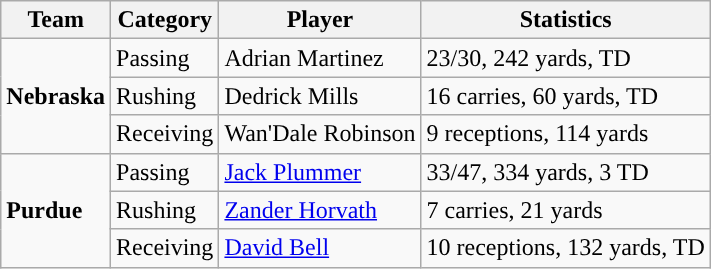<table class="wikitable" style="float: right;">
<tr>
<th>Team</th>
<th>Category</th>
<th>Player</th>
<th>Statistics</th>
</tr>
<tr>
<td rowspan=3><strong>Nebraska</strong></td>
<td>Passing</td>
<td>Adrian Martinez</td>
<td>23/30, 242 yards, TD</td>
</tr>
<tr>
<td>Rushing</td>
<td>Dedrick Mills</td>
<td>16 carries, 60 yards, TD</td>
</tr>
<tr>
<td>Receiving</td>
<td>Wan'Dale Robinson</td>
<td>9 receptions, 114 yards</td>
</tr>
<tr>
<td rowspan=3><strong>Purdue</strong></td>
<td>Passing</td>
<td><a href='#'>Jack Plummer</a></td>
<td>33/47, 334 yards, 3 TD</td>
</tr>
<tr>
<td>Rushing</td>
<td><a href='#'>Zander Horvath</a></td>
<td>7 carries, 21 yards</td>
</tr>
<tr>
<td>Receiving</td>
<td><a href='#'>David Bell</a></td>
<td>10 receptions, 132 yards, TD</td>
</tr>
</table>
